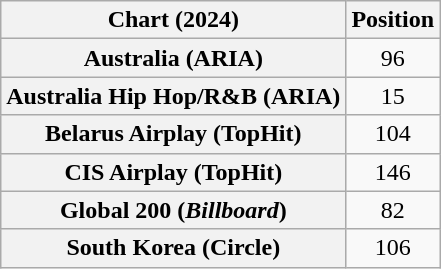<table class="wikitable sortable plainrowheaders" style="text-align:center">
<tr>
<th scope="col">Chart (2024)</th>
<th scope="col">Position</th>
</tr>
<tr>
<th scope="row">Australia (ARIA)</th>
<td>96</td>
</tr>
<tr>
<th scope="row">Australia Hip Hop/R&B (ARIA)</th>
<td>15</td>
</tr>
<tr>
<th scope="row">Belarus Airplay (TopHit)</th>
<td>104</td>
</tr>
<tr>
<th scope="row">CIS Airplay (TopHit)</th>
<td>146</td>
</tr>
<tr>
<th scope="row">Global 200 (<em>Billboard</em>)</th>
<td>82</td>
</tr>
<tr>
<th scope="row">South Korea (Circle)</th>
<td>106</td>
</tr>
</table>
